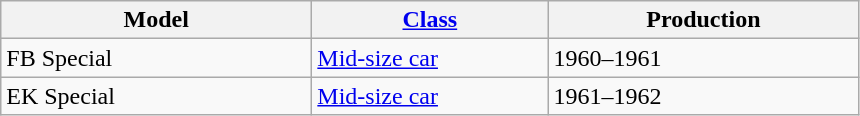<table class="wikitable">
<tr>
<th style="width:200px;">Model</th>
<th style="width:150px;"><a href='#'>Class</a></th>
<th style="width:200px;">Production</th>
</tr>
<tr>
<td valign="top">FB Special</td>
<td valign="top"><a href='#'>Mid-size car</a></td>
<td valign="top">1960–1961</td>
</tr>
<tr>
<td valign="top">EK Special</td>
<td valign="top"><a href='#'>Mid-size car</a></td>
<td valign="top">1961–1962</td>
</tr>
</table>
